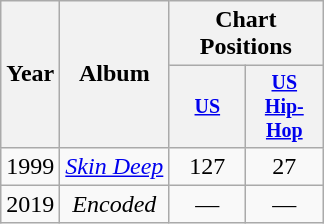<table class="wikitable" style="text-align:center;">
<tr>
<th rowspan="2">Year</th>
<th rowspan="2">Album</th>
<th colspan="2">Chart Positions</th>
</tr>
<tr style="font-size:smaller;">
<th width="45"><a href='#'>US</a></th>
<th width="45"><a href='#'>US Hip-Hop</a></th>
</tr>
<tr>
<td>1999</td>
<td align="left"><em><a href='#'>Skin Deep</a></em></td>
<td>127</td>
<td>27</td>
</tr>
<tr>
<td>2019</td>
<td><em>Encoded</em></td>
<td>—</td>
<td>—</td>
</tr>
</table>
